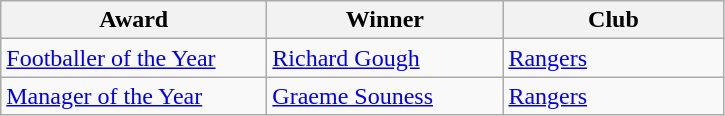<table class="wikitable">
<tr>
<th width=170>Award</th>
<th width=150>Winner</th>
<th width=140>Club</th>
</tr>
<tr>
<td><a href='#'>Footballer of the Year</a></td>
<td> <a href='#'>Richard Gough</a></td>
<td><a href='#'>Rangers</a></td>
</tr>
<tr>
<td><a href='#'>Manager of the Year</a></td>
<td> <a href='#'>Graeme Souness</a></td>
<td><a href='#'>Rangers</a></td>
</tr>
</table>
